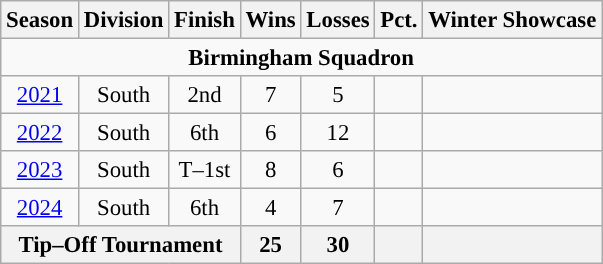<table class="wikitable" style="font-size:95%; text-align:center">
<tr>
<th>Season</th>
<th>Division</th>
<th>Finish</th>
<th>Wins</th>
<th>Losses</th>
<th>Pct.</th>
<th>Winter Showcase</th>
</tr>
<tr>
<td colspan=12 align=center><strong>Birmingham Squadron</strong></td>
</tr>
<tr>
<td><a href='#'>2021</a></td>
<td>South</td>
<td>2nd</td>
<td>7</td>
<td>5</td>
<td></td>
<td></td>
</tr>
<tr>
<td><a href='#'>2022</a></td>
<td>South</td>
<td>6th</td>
<td>6</td>
<td>12</td>
<td></td>
<td></td>
</tr>
<tr>
<td><a href='#'>2023</a></td>
<td>South</td>
<td>T–1st</td>
<td>8</td>
<td>6</td>
<td></td>
<td></td>
</tr>
<tr>
<td><a href='#'>2024</a></td>
<td>South</td>
<td>6th</td>
<td>4</td>
<td>7</td>
<td></td>
<td></td>
</tr>
<tr>
<th colspan=3>Tip–Off Tournament</th>
<th>25</th>
<th>30</th>
<th></th>
<th></th>
</tr>
</table>
